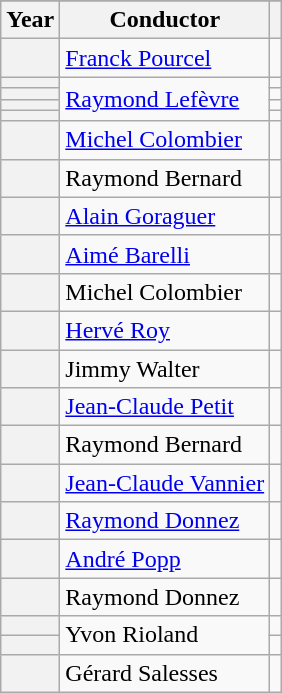<table class="wikitable plainrowheaders">
<tr>
</tr>
<tr>
<th scope="col">Year</th>
<th scope="col">Conductor</th>
<th scope="col"></th>
</tr>
<tr>
<th scope="row"></th>
<td><a href='#'>Franck Pourcel</a></td>
<td></td>
</tr>
<tr>
<th scope="row"></th>
<td rowspan="4"><a href='#'>Raymond Lefèvre</a></td>
<td></td>
</tr>
<tr>
<th scope="row"></th>
<td></td>
</tr>
<tr>
<th scope="row"></th>
<td></td>
</tr>
<tr>
<th scope="row"></th>
<td></td>
</tr>
<tr>
<th scope="row"></th>
<td><a href='#'>Michel Colombier</a></td>
<td></td>
</tr>
<tr>
<th scope="row"></th>
<td>Raymond Bernard</td>
<td></td>
</tr>
<tr>
<th scope="row"></th>
<td><a href='#'>Alain Goraguer</a></td>
<td></td>
</tr>
<tr>
<th scope="row"></th>
<td><a href='#'>Aimé Barelli</a></td>
<td></td>
</tr>
<tr>
<th scope="row"></th>
<td>Michel Colombier</td>
<td></td>
</tr>
<tr>
<th scope="row"></th>
<td><a href='#'>Hervé Roy</a></td>
<td></td>
</tr>
<tr>
<th scope="row"></th>
<td>Jimmy Walter</td>
<td></td>
</tr>
<tr>
<th scope="row"></th>
<td><a href='#'>Jean-Claude Petit</a></td>
<td></td>
</tr>
<tr>
<th scope="row"></th>
<td>Raymond Bernard</td>
<td></td>
</tr>
<tr>
<th scope="row"></th>
<td><a href='#'>Jean-Claude Vannier</a></td>
<td></td>
</tr>
<tr>
<th scope="row"></th>
<td><a href='#'>Raymond Donnez</a></td>
<td></td>
</tr>
<tr>
<th scope="row"></th>
<td><a href='#'>André Popp</a></td>
<td></td>
</tr>
<tr>
<th scope="row"></th>
<td>Raymond Donnez</td>
<td></td>
</tr>
<tr>
<th scope="row"></th>
<td rowspan="2">Yvon Rioland</td>
<td></td>
</tr>
<tr>
<th scope="row"></th>
<td></td>
</tr>
<tr>
<th scope="row"></th>
<td>Gérard Salesses</td>
<td></td>
</tr>
</table>
